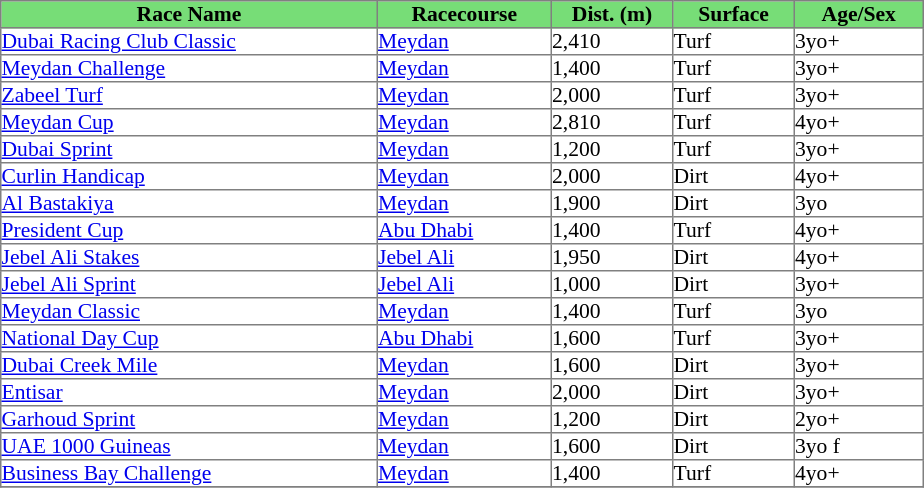<table class = "sortable" | border="1" cellpadding="0" style="border-collapse: collapse; font-size:90%">
<tr bgcolor="#77dd77" align="center">
<th>Race Name</th>
<th>Racecourse</th>
<th>Dist. (m)</th>
<th>Surface</th>
<th>Age/Sex</th>
</tr>
<tr>
<td><a href='#'>Dubai Racing Club Classic</a></td>
<td><a href='#'>Meydan</a></td>
<td>2,410</td>
<td>Turf</td>
<td>3yo+</td>
</tr>
<tr>
<td><a href='#'>Meydan Challenge</a></td>
<td><a href='#'>Meydan</a></td>
<td>1,400</td>
<td>Turf</td>
<td>3yo+</td>
</tr>
<tr>
<td><a href='#'>Zabeel Turf</a></td>
<td><a href='#'>Meydan</a></td>
<td>2,000</td>
<td>Turf</td>
<td>3yo+</td>
</tr>
<tr>
<td><a href='#'>Meydan Cup</a></td>
<td><a href='#'>Meydan</a></td>
<td>2,810</td>
<td>Turf</td>
<td>4yo+</td>
</tr>
<tr>
<td><a href='#'>Dubai Sprint</a></td>
<td><a href='#'>Meydan</a></td>
<td>1,200</td>
<td>Turf</td>
<td>3yo+</td>
</tr>
<tr>
<td><a href='#'>Curlin Handicap</a></td>
<td><a href='#'>Meydan</a></td>
<td>2,000</td>
<td>Dirt</td>
<td>4yo+</td>
</tr>
<tr>
<td width=250px><a href='#'>Al Bastakiya</a></td>
<td width=115px><a href='#'>Meydan</a></td>
<td width=80px>1,900</td>
<td width=80px>Dirt</td>
<td width=85px>3yo</td>
</tr>
<tr>
<td><a href='#'>President Cup</a></td>
<td><a href='#'>Abu Dhabi</a></td>
<td>1,400</td>
<td>Turf</td>
<td>4yo+</td>
</tr>
<tr>
<td><a href='#'>Jebel Ali Stakes</a></td>
<td><a href='#'>Jebel Ali</a></td>
<td>1,950</td>
<td>Dirt</td>
<td>4yo+</td>
</tr>
<tr>
<td><a href='#'>Jebel Ali Sprint</a></td>
<td><a href='#'>Jebel Ali</a></td>
<td>1,000</td>
<td>Dirt</td>
<td>3yo+</td>
</tr>
<tr>
<td><a href='#'>Meydan Classic</a></td>
<td><a href='#'>Meydan</a></td>
<td>1,400</td>
<td>Turf</td>
<td>3yo</td>
</tr>
<tr>
<td><a href='#'>National Day Cup</a></td>
<td><a href='#'>Abu Dhabi</a></td>
<td>1,600</td>
<td>Turf</td>
<td>3yo+</td>
</tr>
<tr>
<td><a href='#'>Dubai Creek Mile</a></td>
<td><a href='#'>Meydan</a></td>
<td>1,600</td>
<td>Dirt</td>
<td>3yo+</td>
</tr>
<tr>
<td><a href='#'>Entisar</a></td>
<td><a href='#'>Meydan</a></td>
<td>2,000</td>
<td>Dirt</td>
<td>3yo+</td>
</tr>
<tr>
<td><a href='#'>Garhoud Sprint</a></td>
<td><a href='#'>Meydan</a></td>
<td>1,200</td>
<td>Dirt</td>
<td>2yo+</td>
</tr>
<tr>
<td><a href='#'>UAE 1000 Guineas</a></td>
<td><a href='#'>Meydan</a></td>
<td>1,600</td>
<td>Dirt</td>
<td>3yo f</td>
</tr>
<tr>
<td><a href='#'>Business Bay Challenge</a></td>
<td><a href='#'>Meydan</a></td>
<td>1,400</td>
<td>Turf</td>
<td>4yo+</td>
</tr>
<tr>
</tr>
</table>
